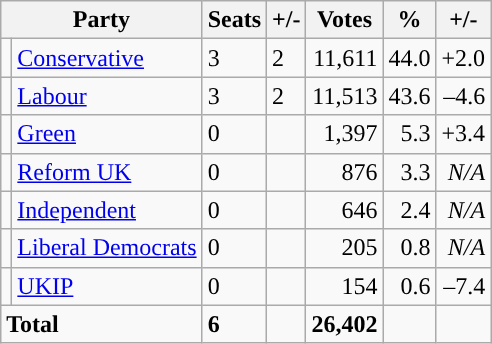<table class="wikitable sortable">
<tr>
<th colspan="2">Party</th>
<th>Seats</th>
<th>+/-</th>
<th>Votes</th>
<th>%</th>
<th>+/-</th>
</tr>
<tr>
<td style="background-color: "></td>
<td><a href='#'>Conservative</a></td>
<td>3</td>
<td> 2</td>
<td style="text-align:right;">11,611</td>
<td style="text-align:right;">44.0</td>
<td style="text-align:right;">+2.0</td>
</tr>
<tr>
<td style="background-color: "></td>
<td><a href='#'>Labour</a></td>
<td>3</td>
<td> 2</td>
<td style="text-align:right;">11,513</td>
<td style="text-align:right;">43.6</td>
<td style="text-align:right;">–4.6</td>
</tr>
<tr>
<td style="background-color: "></td>
<td><a href='#'>Green</a></td>
<td>0</td>
<td></td>
<td style="text-align:right;">1,397</td>
<td style="text-align:right;">5.3</td>
<td style="text-align:right;">+3.4</td>
</tr>
<tr>
<td style="background-color: "></td>
<td><a href='#'>Reform UK</a></td>
<td>0</td>
<td></td>
<td style="text-align:right;">876</td>
<td style="text-align:right;">3.3</td>
<td style="text-align:right;"><em>N/A</em></td>
</tr>
<tr>
<td style="background-color: "></td>
<td><a href='#'>Independent</a></td>
<td>0</td>
<td></td>
<td style="text-align:right;">646</td>
<td style="text-align:right;">2.4</td>
<td style="text-align:right;"><em>N/A</em></td>
</tr>
<tr>
<td style="background-color: "></td>
<td><a href='#'>Liberal Democrats</a></td>
<td>0</td>
<td></td>
<td style="text-align:right;">205</td>
<td style="text-align:right;">0.8</td>
<td style="text-align:right;"><em>N/A</em></td>
</tr>
<tr>
<td style="background-color: "></td>
<td><a href='#'>UKIP</a></td>
<td>0</td>
<td></td>
<td style="text-align:right;">154</td>
<td style="text-align:right;">0.6</td>
<td style="text-align:right;">–7.4</td>
</tr>
<tr>
<td colspan="2"><strong>Total</strong></td>
<td><strong>6</strong></td>
<td></td>
<td style="text-align:right;"><strong>26,402</strong></td>
<td style="text-align:right;"></td>
<td style="text-align:right;"></td>
</tr>
</table>
